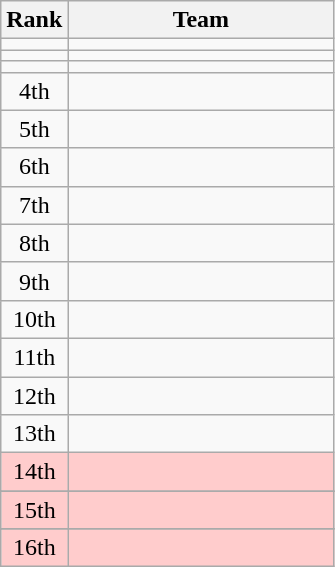<table class=wikitable style="text-align:center;">
<tr>
<th>Rank</th>
<th width=170>Team</th>
</tr>
<tr>
<td></td>
<td align=left></td>
</tr>
<tr>
<td></td>
<td align=left></td>
</tr>
<tr>
<td></td>
<td align=left></td>
</tr>
<tr>
<td>4th</td>
<td align=left></td>
</tr>
<tr>
<td>5th</td>
<td align=left></td>
</tr>
<tr>
<td>6th</td>
<td align=left></td>
</tr>
<tr>
<td>7th</td>
<td align=left></td>
</tr>
<tr>
<td>8th</td>
<td align=left></td>
</tr>
<tr>
<td>9th</td>
<td align=left></td>
</tr>
<tr>
<td>10th</td>
<td align=left></td>
</tr>
<tr>
<td>11th</td>
<td align=left></td>
</tr>
<tr>
<td>12th</td>
<td align=left></td>
</tr>
<tr>
<td>13th</td>
<td align=left></td>
</tr>
<tr bgcolor=#ffcccc>
<td>14th</td>
<td align=left></td>
</tr>
<tr>
</tr>
<tr bgcolor=#ffcccc>
<td>15th</td>
<td align=left></td>
</tr>
<tr>
</tr>
<tr bgcolor=#ffcccc>
<td>16th</td>
<td align=left></td>
</tr>
</table>
